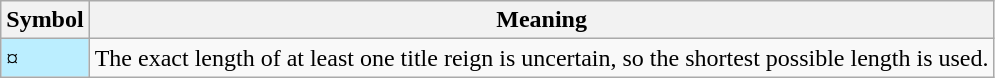<table class="wikitable">
<tr>
<th><strong>Symbol</strong></th>
<th><strong>Meaning</strong></th>
</tr>
<tr>
<td style="background-color:#bbeeff">¤</td>
<td>The exact length of at least one title reign is uncertain, so the shortest possible length is used.</td>
</tr>
</table>
